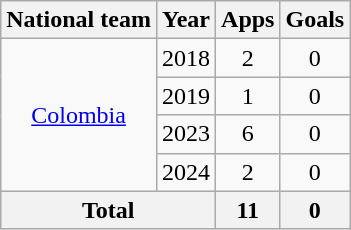<table class=wikitable style=text-align:center>
<tr>
<th>National team</th>
<th>Year</th>
<th>Apps</th>
<th>Goals</th>
</tr>
<tr>
<td rowspan="4"><a href='#'>Colombia</a></td>
<td>2018</td>
<td>2</td>
<td>0</td>
</tr>
<tr>
<td>2019</td>
<td>1</td>
<td>0</td>
</tr>
<tr>
<td>2023</td>
<td>6</td>
<td>0</td>
</tr>
<tr>
<td>2024</td>
<td>2</td>
<td>0</td>
</tr>
<tr>
<th colspan=2>Total</th>
<th>11</th>
<th>0</th>
</tr>
</table>
